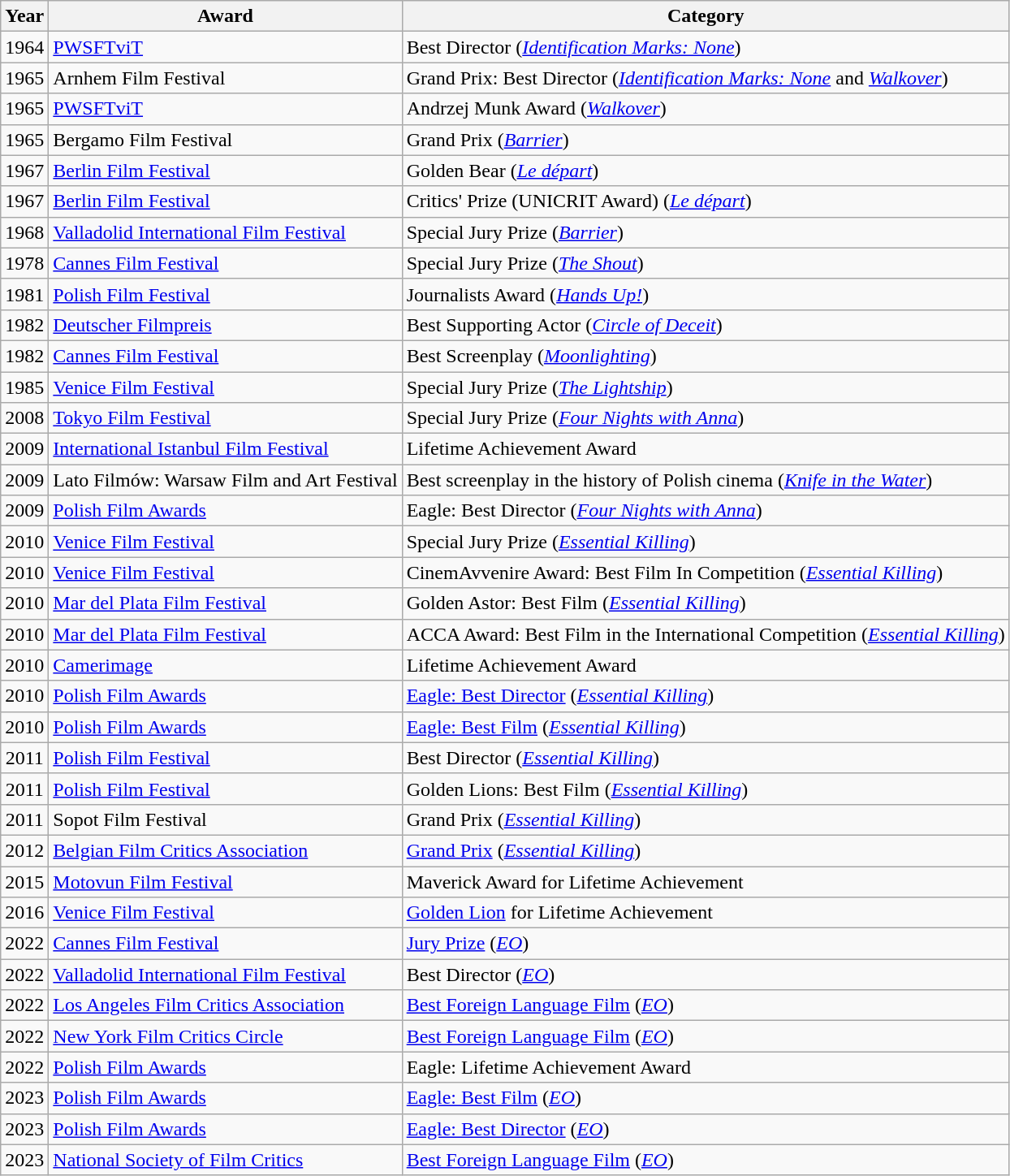<table class="wikitable">
<tr>
<th>Year</th>
<th>Award</th>
<th>Category</th>
</tr>
<tr>
<td style="text-align:center;">1964</td>
<td><a href='#'>PWSFTviT</a></td>
<td>Best Director (<em><a href='#'>Identification Marks: None</a></em>)</td>
</tr>
<tr>
<td style="text-align:center;">1965</td>
<td>Arnhem Film Festival</td>
<td>Grand Prix: Best Director (<em><a href='#'>Identification Marks: None</a></em> and <em><a href='#'>Walkover</a></em>)</td>
</tr>
<tr>
<td style="text-align:center;">1965</td>
<td><a href='#'>PWSFTviT</a></td>
<td>Andrzej Munk Award (<em><a href='#'>Walkover</a></em>)</td>
</tr>
<tr>
<td style="text-align:center;">1965</td>
<td>Bergamo Film Festival</td>
<td>Grand Prix (<em><a href='#'>Barrier</a></em>)</td>
</tr>
<tr>
<td style="text-align:center;">1967</td>
<td><a href='#'>Berlin Film Festival</a></td>
<td>Golden Bear (<em><a href='#'>Le départ</a></em>)</td>
</tr>
<tr>
<td style="text-align:center;">1967</td>
<td><a href='#'>Berlin Film Festival</a></td>
<td>Critics' Prize (UNICRIT Award) (<em><a href='#'>Le départ</a></em>)</td>
</tr>
<tr>
<td style="text-align:center;">1968</td>
<td><a href='#'>Valladolid International Film Festival</a></td>
<td>Special Jury Prize (<em><a href='#'>Barrier</a></em>)</td>
</tr>
<tr>
<td style="text-align:center;">1978</td>
<td><a href='#'>Cannes Film Festival</a></td>
<td>Special Jury Prize (<em><a href='#'>The Shout</a></em>)</td>
</tr>
<tr>
<td style="text-align:center;">1981</td>
<td><a href='#'>Polish Film Festival</a></td>
<td>Journalists Award (<em><a href='#'>Hands Up!</a></em>)</td>
</tr>
<tr>
<td style="text-align:center;">1982</td>
<td><a href='#'>Deutscher Filmpreis</a></td>
<td>Best Supporting Actor (<em><a href='#'>Circle of Deceit</a></em>)</td>
</tr>
<tr>
<td style="text-align:center;">1982</td>
<td><a href='#'>Cannes Film Festival</a></td>
<td>Best Screenplay (<em><a href='#'>Moonlighting</a></em>)</td>
</tr>
<tr>
<td style="text-align:center;">1985</td>
<td><a href='#'>Venice Film Festival</a></td>
<td>Special Jury Prize (<em><a href='#'>The Lightship</a></em>)</td>
</tr>
<tr>
<td style="text-align:center;">2008</td>
<td><a href='#'>Tokyo Film Festival</a></td>
<td>Special Jury Prize (<em><a href='#'>Four Nights with Anna</a></em>)</td>
</tr>
<tr>
<td style="text-align:center;">2009</td>
<td><a href='#'>International Istanbul Film Festival</a></td>
<td>Lifetime Achievement Award</td>
</tr>
<tr>
<td style="text-align:center;">2009</td>
<td>Lato Filmów: Warsaw Film and Art Festival</td>
<td>Best screenplay in the history of Polish cinema (<em><a href='#'>Knife in the Water</a></em>)</td>
</tr>
<tr>
<td style="text-align:center;">2009</td>
<td><a href='#'>Polish Film Awards</a></td>
<td>Eagle: Best Director (<em><a href='#'>Four Nights with Anna</a></em>)</td>
</tr>
<tr>
<td style="text-align:center;">2010</td>
<td><a href='#'>Venice Film Festival</a></td>
<td>Special Jury Prize (<em><a href='#'>Essential Killing</a></em>)</td>
</tr>
<tr>
<td style="text-align:center;">2010</td>
<td><a href='#'>Venice Film Festival</a></td>
<td>CinemAvvenire Award: Best Film In Competition (<em><a href='#'>Essential Killing</a></em>)</td>
</tr>
<tr>
<td style="text-align:center;">2010</td>
<td><a href='#'>Mar del Plata Film Festival</a></td>
<td>Golden Astor: Best Film (<em><a href='#'>Essential Killing</a></em>)</td>
</tr>
<tr>
<td style="text-align:center;">2010</td>
<td><a href='#'>Mar del Plata Film Festival</a></td>
<td>ACCA Award: Best Film in the International Competition (<em><a href='#'>Essential Killing</a></em>)</td>
</tr>
<tr>
<td style="text-align:center;">2010</td>
<td><a href='#'>Camerimage</a></td>
<td>Lifetime Achievement Award</td>
</tr>
<tr>
<td style="text-align:center;">2010</td>
<td><a href='#'>Polish Film Awards</a></td>
<td><a href='#'>Eagle: Best Director</a> (<em><a href='#'>Essential Killing</a></em>)</td>
</tr>
<tr>
<td style="text-align:center;">2010</td>
<td><a href='#'>Polish Film Awards</a></td>
<td><a href='#'>Eagle: Best Film</a> (<em><a href='#'>Essential Killing</a></em>)</td>
</tr>
<tr>
<td style="text-align:center;">2011</td>
<td><a href='#'>Polish Film Festival</a></td>
<td>Best Director (<em><a href='#'>Essential Killing</a></em>)</td>
</tr>
<tr>
<td style="text-align:center;">2011</td>
<td><a href='#'>Polish Film Festival</a></td>
<td>Golden Lions: Best Film (<em><a href='#'>Essential Killing</a></em>)</td>
</tr>
<tr>
<td style="text-align:center;">2011</td>
<td>Sopot Film Festival</td>
<td>Grand Prix (<em><a href='#'>Essential Killing</a></em>)</td>
</tr>
<tr>
<td style="text-align:center;">2012</td>
<td><a href='#'>Belgian Film Critics Association</a></td>
<td><a href='#'>Grand Prix</a> (<em><a href='#'>Essential Killing</a></em>)</td>
</tr>
<tr>
<td style="text-align:center;">2015</td>
<td><a href='#'>Motovun Film Festival</a></td>
<td>Maverick Award for Lifetime Achievement</td>
</tr>
<tr>
<td style="text-align:center;">2016</td>
<td><a href='#'>Venice Film Festival</a></td>
<td><a href='#'>Golden Lion</a> for Lifetime Achievement</td>
</tr>
<tr>
<td style="text-align:center;">2022</td>
<td><a href='#'>Cannes Film Festival</a></td>
<td><a href='#'>Jury Prize</a> (<em><a href='#'>EO</a></em>)</td>
</tr>
<tr>
<td style="text-align:center;">2022</td>
<td><a href='#'>Valladolid International Film Festival</a></td>
<td>Best Director (<em><a href='#'>EO</a></em>)</td>
</tr>
<tr>
<td style="text-align:center;">2022</td>
<td><a href='#'>Los Angeles Film Critics Association</a></td>
<td><a href='#'>Best Foreign Language Film</a> (<em><a href='#'>EO</a></em>)</td>
</tr>
<tr>
<td style="text-align:center;">2022</td>
<td><a href='#'>New York Film Critics Circle</a></td>
<td><a href='#'>Best Foreign Language Film</a> (<em><a href='#'>EO</a></em>)</td>
</tr>
<tr>
<td style="text-align:center;">2022</td>
<td><a href='#'>Polish Film Awards</a></td>
<td>Eagle: Lifetime Achievement Award</td>
</tr>
<tr>
<td style="text-align:center;">2023</td>
<td><a href='#'>Polish Film Awards</a></td>
<td><a href='#'>Eagle: Best Film</a> (<em><a href='#'>EO</a></em>)</td>
</tr>
<tr>
<td style="text-align:center;">2023</td>
<td><a href='#'>Polish Film Awards</a></td>
<td><a href='#'>Eagle: Best Director</a> (<em><a href='#'>EO</a></em>)</td>
</tr>
<tr>
<td style="text-align:center;">2023</td>
<td><a href='#'>National Society of Film Critics</a></td>
<td><a href='#'>Best Foreign Language Film</a> (<em><a href='#'>EO</a></em>)</td>
</tr>
</table>
